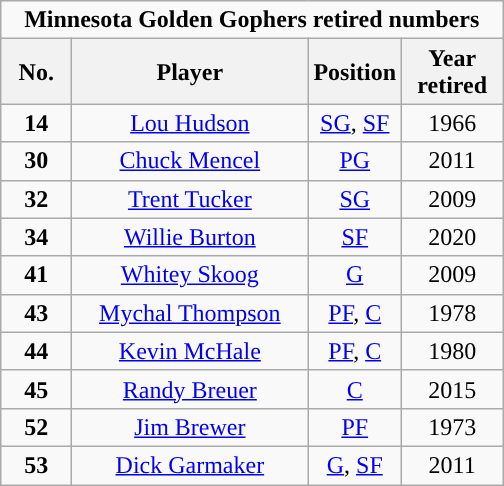<table class="wikitable" style="text-align:center">
<tr>
<td colspan="5"><strong>Minnesota Golden Gophers retired numbers</strong></td>
</tr>
<tr>
<th style="width:40px; ">No.</th>
<th style="width:150px; ">Player</th>
<th style="width:40px; ">Position</th>
<th style="width:60px; ">Year retired</th>
</tr>
<tr>
<td><strong>14</strong></td>
<td><a href='#'>Lou Hudson</a></td>
<td><a href='#'>SG</a>, <a href='#'>SF</a></td>
<td>1966</td>
</tr>
<tr>
<td><strong>30</strong></td>
<td><a href='#'>Chuck Mencel</a></td>
<td><a href='#'>PG</a></td>
<td>2011</td>
</tr>
<tr>
<td><strong>32</strong></td>
<td><a href='#'>Trent Tucker</a></td>
<td><a href='#'>SG</a></td>
<td>2009</td>
</tr>
<tr>
<td><strong>34</strong></td>
<td><a href='#'>Willie Burton</a></td>
<td><a href='#'>SF</a></td>
<td>2020</td>
</tr>
<tr>
<td><strong>41</strong></td>
<td><a href='#'>Whitey Skoog</a></td>
<td><a href='#'>G</a></td>
<td>2009</td>
</tr>
<tr>
<td><strong>43</strong></td>
<td><a href='#'>Mychal Thompson</a></td>
<td><a href='#'>PF</a>, <a href='#'>C</a></td>
<td>1978</td>
</tr>
<tr>
<td><strong>44</strong></td>
<td><a href='#'>Kevin McHale</a></td>
<td><a href='#'>PF</a>, <a href='#'>C</a></td>
<td>1980</td>
</tr>
<tr>
<td><strong>45</strong></td>
<td><a href='#'>Randy Breuer</a></td>
<td><a href='#'>C</a></td>
<td>2015</td>
</tr>
<tr>
<td><strong>52</strong></td>
<td><a href='#'>Jim Brewer</a></td>
<td><a href='#'>PF</a></td>
<td>1973</td>
</tr>
<tr>
<td><strong>53</strong></td>
<td><a href='#'>Dick Garmaker</a></td>
<td><a href='#'>G</a>, <a href='#'>SF</a></td>
<td>2011</td>
</tr>
</table>
